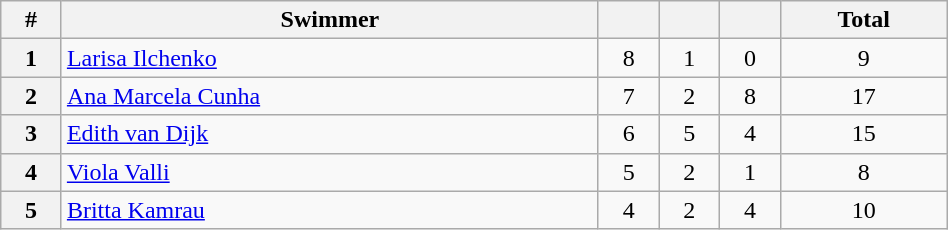<table class="wikitable sortable" width=50% style="font-size:100%; text-align:center;">
<tr>
<th>#</th>
<th>Swimmer</th>
<th></th>
<th></th>
<th></th>
<th>Total</th>
</tr>
<tr>
<th>1</th>
<td align=left> <a href='#'>Larisa Ilchenko</a></td>
<td>8</td>
<td>1</td>
<td>0</td>
<td>9</td>
</tr>
<tr>
<th>2</th>
<td align=left> <a href='#'>Ana Marcela Cunha</a></td>
<td>7</td>
<td>2</td>
<td>8</td>
<td>17</td>
</tr>
<tr>
<th>3</th>
<td align=left> <a href='#'>Edith van Dijk</a></td>
<td>6</td>
<td>5</td>
<td>4</td>
<td>15</td>
</tr>
<tr>
<th>4</th>
<td align=left> <a href='#'>Viola Valli</a></td>
<td>5</td>
<td>2</td>
<td>1</td>
<td>8</td>
</tr>
<tr>
<th>5</th>
<td align=left> <a href='#'>Britta Kamrau</a></td>
<td>4</td>
<td>2</td>
<td>4</td>
<td>10</td>
</tr>
</table>
